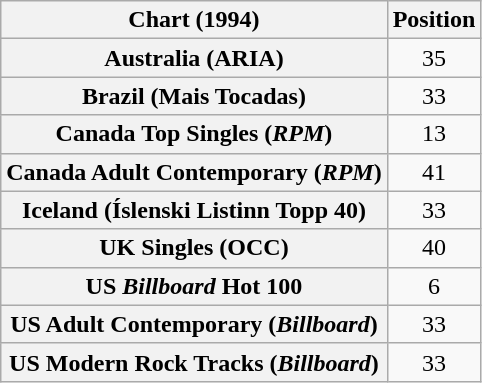<table class="wikitable sortable plainrowheaders" style="text-align:center">
<tr>
<th>Chart (1994)</th>
<th>Position</th>
</tr>
<tr>
<th scope="row">Australia (ARIA)</th>
<td>35</td>
</tr>
<tr>
<th scope="row">Brazil (Mais Tocadas)</th>
<td>33</td>
</tr>
<tr>
<th scope="row">Canada Top Singles (<em>RPM</em>)</th>
<td>13</td>
</tr>
<tr>
<th scope="row">Canada Adult Contemporary (<em>RPM</em>)</th>
<td>41</td>
</tr>
<tr>
<th scope="row">Iceland (Íslenski Listinn Topp 40)</th>
<td>33</td>
</tr>
<tr>
<th scope="row">UK Singles (OCC)</th>
<td>40</td>
</tr>
<tr>
<th scope="row">US <em>Billboard</em> Hot 100</th>
<td>6</td>
</tr>
<tr>
<th scope="row">US Adult Contemporary (<em>Billboard</em>)</th>
<td>33</td>
</tr>
<tr>
<th scope="row">US Modern Rock Tracks (<em>Billboard</em>)</th>
<td>33</td>
</tr>
</table>
